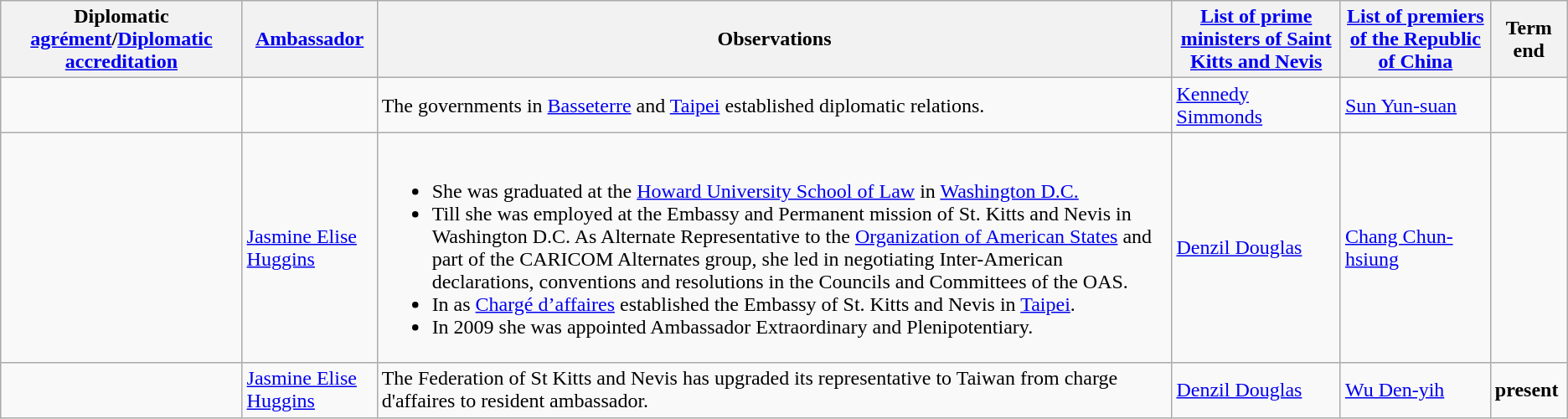<table class="wikitable sortable">
<tr>
<th>Diplomatic <a href='#'>agrément</a>/<a href='#'>Diplomatic accreditation</a></th>
<th><a href='#'>Ambassador</a></th>
<th>Observations</th>
<th><a href='#'>List of prime ministers of Saint Kitts and Nevis</a></th>
<th><a href='#'>List of premiers of the Republic of China</a></th>
<th>Term end</th>
</tr>
<tr>
<td></td>
<td></td>
<td>The governments in <a href='#'>Basseterre</a> and <a href='#'>Taipei</a> established diplomatic relations.</td>
<td><a href='#'>Kennedy Simmonds</a></td>
<td><a href='#'>Sun Yun-suan</a></td>
<td></td>
</tr>
<tr>
<td></td>
<td><a href='#'>Jasmine Elise Huggins</a></td>
<td><br><ul><li>She was graduated at the <a href='#'>Howard University School of Law</a> in <a href='#'>Washington D.C.</a></li><li>Till  she was employed at the Embassy and Permanent mission of St. Kitts and Nevis in Washington D.C. As Alternate Representative to the <a href='#'>Organization of American States</a> and part of the CARICOM Alternates group, she led in negotiating Inter-American declarations, conventions and resolutions in the Councils and Committees of the OAS.</li><li>In  as <a href='#'>Chargé d’affaires</a> established the Embassy of St. Kitts and Nevis in <a href='#'>Taipei</a>.</li><li>In 2009 she was appointed Ambassador Extraordinary and Plenipotentiary.</li></ul></td>
<td><a href='#'>Denzil Douglas</a></td>
<td><a href='#'>Chang Chun-hsiung</a></td>
<td></td>
</tr>
<tr>
<td></td>
<td><a href='#'>Jasmine Elise Huggins</a></td>
<td>The Federation of St Kitts and Nevis has upgraded its representative to Taiwan from charge d'affaires to resident ambassador.</td>
<td><a href='#'>Denzil Douglas</a></td>
<td><a href='#'>Wu Den-yih</a></td>
<td><strong>present</strong></td>
</tr>
</table>
